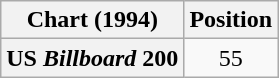<table class="wikitable plainrowheaders" style="text-align:center">
<tr>
<th scope="col">Chart (1994)</th>
<th scope="col">Position</th>
</tr>
<tr>
<th scope="row">US <em>Billboard</em> 200</th>
<td>55</td>
</tr>
</table>
